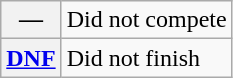<table class="wikitable">
<tr>
<th scope="row">—</th>
<td>Did not compete</td>
</tr>
<tr>
<th scope="row"><a href='#'>DNF</a></th>
<td>Did not finish</td>
</tr>
</table>
